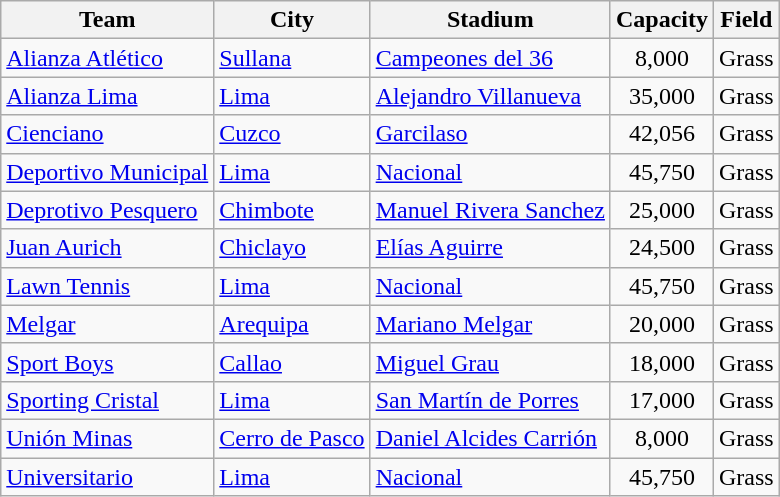<table class="wikitable sortable">
<tr>
<th>Team</th>
<th>City</th>
<th>Stadium</th>
<th>Capacity</th>
<th>Field</th>
</tr>
<tr>
<td><a href='#'>Alianza Atlético</a></td>
<td><a href='#'>Sullana</a></td>
<td><a href='#'>Campeones del 36</a></td>
<td align="center">8,000</td>
<td>Grass</td>
</tr>
<tr>
<td><a href='#'>Alianza Lima</a></td>
<td><a href='#'>Lima</a></td>
<td><a href='#'>Alejandro Villanueva</a></td>
<td align="center">35,000</td>
<td>Grass</td>
</tr>
<tr>
<td><a href='#'>Cienciano</a></td>
<td><a href='#'>Cuzco</a></td>
<td><a href='#'>Garcilaso</a></td>
<td align="center">42,056</td>
<td>Grass</td>
</tr>
<tr>
<td><a href='#'>Deportivo Municipal</a></td>
<td><a href='#'>Lima</a></td>
<td><a href='#'>Nacional</a></td>
<td align="center">45,750</td>
<td>Grass</td>
</tr>
<tr>
<td><a href='#'>Deprotivo Pesquero</a></td>
<td><a href='#'>Chimbote</a></td>
<td><a href='#'>Manuel Rivera Sanchez</a></td>
<td align="center">25,000</td>
<td>Grass</td>
</tr>
<tr>
<td><a href='#'>Juan Aurich</a></td>
<td><a href='#'>Chiclayo</a></td>
<td><a href='#'>Elías Aguirre</a></td>
<td align="center">24,500</td>
<td>Grass</td>
</tr>
<tr>
<td><a href='#'>Lawn Tennis</a></td>
<td><a href='#'>Lima</a></td>
<td><a href='#'>Nacional</a></td>
<td align="center">45,750</td>
<td>Grass</td>
</tr>
<tr>
<td><a href='#'>Melgar</a></td>
<td><a href='#'>Arequipa</a></td>
<td><a href='#'>Mariano Melgar</a></td>
<td align="center">20,000</td>
<td>Grass</td>
</tr>
<tr>
<td><a href='#'>Sport Boys</a></td>
<td><a href='#'>Callao</a></td>
<td><a href='#'>Miguel Grau</a></td>
<td align="center">18,000</td>
<td>Grass</td>
</tr>
<tr>
<td><a href='#'>Sporting Cristal</a></td>
<td><a href='#'>Lima</a></td>
<td><a href='#'>San Martín de Porres</a></td>
<td align="center">17,000</td>
<td>Grass</td>
</tr>
<tr>
<td><a href='#'>Unión Minas</a></td>
<td><a href='#'>Cerro de Pasco</a></td>
<td><a href='#'>Daniel Alcides Carrión</a></td>
<td align="center">8,000</td>
<td>Grass</td>
</tr>
<tr>
<td><a href='#'>Universitario</a></td>
<td><a href='#'>Lima</a></td>
<td><a href='#'>Nacional</a></td>
<td align="center">45,750</td>
<td>Grass</td>
</tr>
</table>
